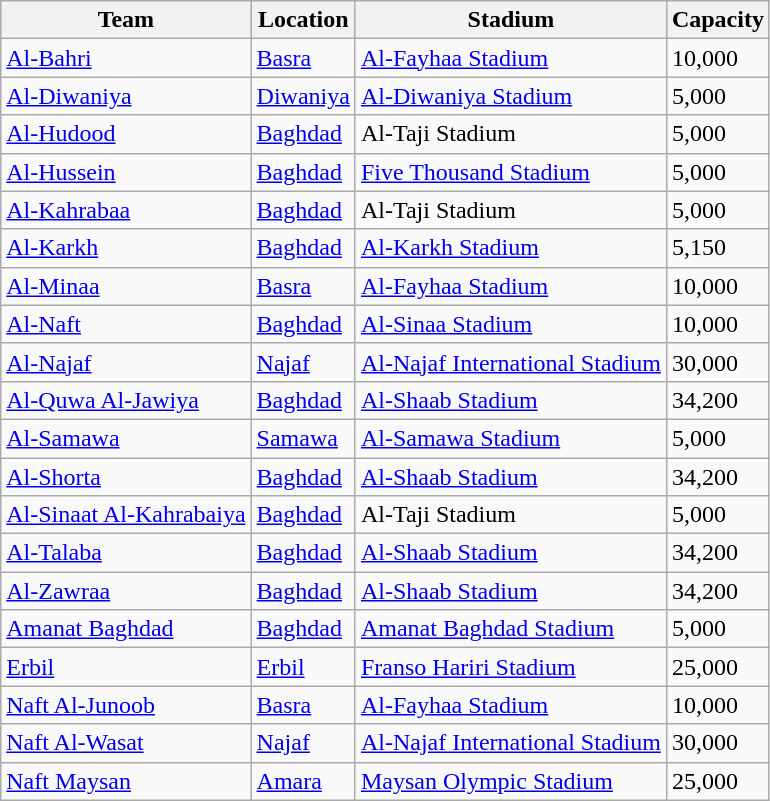<table class="wikitable sortable">
<tr>
<th>Team</th>
<th>Location</th>
<th>Stadium</th>
<th>Capacity</th>
</tr>
<tr>
<td><a href='#'>Al-Bahri</a></td>
<td><a href='#'>Basra</a></td>
<td><a href='#'>Al-Fayhaa Stadium</a></td>
<td>10,000</td>
</tr>
<tr>
<td><a href='#'>Al-Diwaniya</a></td>
<td><a href='#'>Diwaniya</a></td>
<td><a href='#'>Al-Diwaniya Stadium</a></td>
<td>5,000</td>
</tr>
<tr>
<td><a href='#'>Al-Hudood</a></td>
<td><a href='#'>Baghdad</a></td>
<td>Al-Taji Stadium</td>
<td>5,000</td>
</tr>
<tr>
<td><a href='#'>Al-Hussein</a></td>
<td><a href='#'>Baghdad</a></td>
<td><a href='#'>Five Thousand Stadium</a></td>
<td>5,000</td>
</tr>
<tr>
<td><a href='#'>Al-Kahrabaa</a></td>
<td><a href='#'>Baghdad</a></td>
<td>Al-Taji Stadium</td>
<td>5,000</td>
</tr>
<tr>
<td><a href='#'>Al-Karkh</a></td>
<td><a href='#'>Baghdad</a></td>
<td><a href='#'>Al-Karkh Stadium</a></td>
<td>5,150</td>
</tr>
<tr>
<td><a href='#'>Al-Minaa</a></td>
<td><a href='#'>Basra</a></td>
<td><a href='#'>Al-Fayhaa Stadium</a></td>
<td>10,000</td>
</tr>
<tr>
<td><a href='#'>Al-Naft</a></td>
<td><a href='#'>Baghdad</a></td>
<td><a href='#'>Al-Sinaa Stadium</a></td>
<td>10,000</td>
</tr>
<tr>
<td><a href='#'>Al-Najaf</a></td>
<td><a href='#'>Najaf</a></td>
<td><a href='#'>Al-Najaf International Stadium</a></td>
<td>30,000</td>
</tr>
<tr>
<td><a href='#'>Al-Quwa Al-Jawiya</a></td>
<td><a href='#'>Baghdad</a></td>
<td><a href='#'>Al-Shaab Stadium</a></td>
<td>34,200</td>
</tr>
<tr>
<td><a href='#'>Al-Samawa</a></td>
<td><a href='#'>Samawa</a></td>
<td><a href='#'>Al-Samawa Stadium</a></td>
<td>5,000</td>
</tr>
<tr>
<td><a href='#'>Al-Shorta</a></td>
<td><a href='#'>Baghdad</a></td>
<td><a href='#'>Al-Shaab Stadium</a></td>
<td>34,200</td>
</tr>
<tr>
<td><a href='#'>Al-Sinaat Al-Kahrabaiya</a></td>
<td><a href='#'>Baghdad</a></td>
<td>Al-Taji Stadium</td>
<td>5,000</td>
</tr>
<tr>
<td><a href='#'>Al-Talaba</a></td>
<td><a href='#'>Baghdad</a></td>
<td><a href='#'>Al-Shaab Stadium</a></td>
<td>34,200</td>
</tr>
<tr>
<td><a href='#'>Al-Zawraa</a></td>
<td><a href='#'>Baghdad</a></td>
<td><a href='#'>Al-Shaab Stadium</a></td>
<td>34,200</td>
</tr>
<tr>
<td><a href='#'>Amanat Baghdad</a></td>
<td><a href='#'>Baghdad</a></td>
<td><a href='#'>Amanat Baghdad Stadium</a></td>
<td>5,000</td>
</tr>
<tr>
<td><a href='#'>Erbil</a></td>
<td><a href='#'>Erbil</a></td>
<td><a href='#'>Franso Hariri Stadium</a></td>
<td>25,000</td>
</tr>
<tr>
<td><a href='#'>Naft Al-Junoob</a></td>
<td><a href='#'>Basra</a></td>
<td><a href='#'>Al-Fayhaa Stadium</a></td>
<td>10,000</td>
</tr>
<tr>
<td><a href='#'>Naft Al-Wasat</a></td>
<td><a href='#'>Najaf</a></td>
<td><a href='#'>Al-Najaf International Stadium</a></td>
<td>30,000</td>
</tr>
<tr>
<td><a href='#'>Naft Maysan</a></td>
<td><a href='#'>Amara</a></td>
<td><a href='#'>Maysan Olympic Stadium</a></td>
<td>25,000</td>
</tr>
</table>
